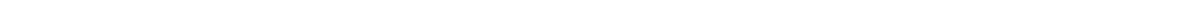<table style="width:1000px; text-align:center;">
<tr style="color:white;">
<td style="background:">9.53%</td>
<td style="background:">8.54%</td>
<td style="background:"><strong>70.88%</strong></td>
<td style="background:">10.45%</td>
<td style="background:"></td>
</tr>
<tr>
<td></td>
<td></td>
<td></td>
<td></td>
<td></td>
</tr>
</table>
